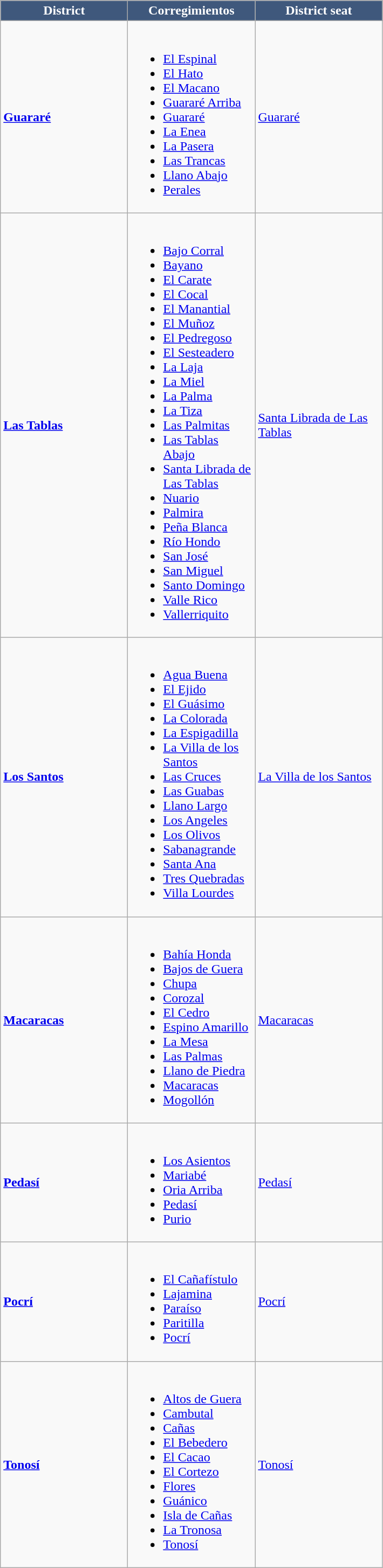<table class="wikitable sortable">
<tr>
<th width="150" style="background:#3F587C; color:white">District</th>
<th width="150" style="background:#3F587C; color:white">Corregimientos</th>
<th width="150" style="background:#3F587C; color:white">District seat</th>
</tr>
<tr>
<td><strong><a href='#'>Guararé</a></strong></td>
<td><br><ul><li><a href='#'>El Espinal</a></li><li><a href='#'>El Hato</a></li><li><a href='#'>El Macano</a></li><li><a href='#'>Guararé Arriba</a></li><li><a href='#'>Guararé</a></li><li><a href='#'>La Enea</a></li><li><a href='#'>La Pasera</a></li><li><a href='#'>Las Trancas</a></li><li><a href='#'>Llano Abajo</a></li><li><a href='#'>Perales</a></li></ul></td>
<td><a href='#'>Guararé</a></td>
</tr>
<tr>
<td><strong><a href='#'>Las Tablas</a></strong></td>
<td><br><ul><li><a href='#'>Bajo Corral</a></li><li><a href='#'>Bayano</a></li><li><a href='#'>El Carate</a></li><li><a href='#'>El Cocal</a></li><li><a href='#'>El Manantial</a></li><li><a href='#'>El Muñoz</a></li><li><a href='#'>El Pedregoso</a></li><li><a href='#'>El Sesteadero</a></li><li><a href='#'>La Laja</a></li><li><a href='#'>La Miel</a></li><li><a href='#'>La Palma</a></li><li><a href='#'>La Tiza</a></li><li><a href='#'>Las Palmitas</a></li><li><a href='#'>Las Tablas Abajo</a></li><li><a href='#'>Santa Librada de Las Tablas</a></li><li><a href='#'>Nuario</a></li><li><a href='#'>Palmira</a></li><li><a href='#'>Peña Blanca</a></li><li><a href='#'>Río Hondo</a></li><li><a href='#'>San José</a></li><li><a href='#'>San Miguel</a></li><li><a href='#'>Santo Domingo</a></li><li><a href='#'>Valle Rico</a></li><li><a href='#'>Vallerriquito</a></li></ul></td>
<td><a href='#'>Santa Librada de Las Tablas</a></td>
</tr>
<tr>
<td><strong><a href='#'>Los Santos</a></strong></td>
<td><br><ul><li><a href='#'>Agua Buena</a></li><li><a href='#'>El Ejido</a></li><li><a href='#'>El Guásimo</a></li><li><a href='#'>La Colorada</a></li><li><a href='#'>La Espigadilla</a></li><li><a href='#'>La Villa de los Santos</a></li><li><a href='#'>Las Cruces</a></li><li><a href='#'>Las Guabas</a></li><li><a href='#'>Llano Largo</a></li><li><a href='#'>Los Angeles</a></li><li><a href='#'>Los Olivos</a></li><li><a href='#'>Sabanagrande</a></li><li><a href='#'>Santa Ana</a></li><li><a href='#'>Tres Quebradas</a></li><li><a href='#'>Villa Lourdes</a></li></ul></td>
<td><a href='#'>La Villa de los Santos</a></td>
</tr>
<tr>
<td><strong><a href='#'>Macaracas</a></strong></td>
<td><br><ul><li><a href='#'>Bahía Honda</a></li><li><a href='#'>Bajos de Guera</a></li><li><a href='#'>Chupa</a></li><li><a href='#'>Corozal</a></li><li><a href='#'>El Cedro</a></li><li><a href='#'>Espino Amarillo</a></li><li><a href='#'>La Mesa</a></li><li><a href='#'>Las Palmas</a></li><li><a href='#'>Llano de Piedra</a></li><li><a href='#'>Macaracas</a></li><li><a href='#'>Mogollón</a></li></ul></td>
<td><a href='#'>Macaracas</a></td>
</tr>
<tr>
<td><strong><a href='#'>Pedasí</a></strong></td>
<td><br><ul><li><a href='#'>Los Asientos</a></li><li><a href='#'>Mariabé</a></li><li><a href='#'>Oria Arriba</a></li><li><a href='#'>Pedasí</a></li><li><a href='#'>Purio</a></li></ul></td>
<td><a href='#'>Pedasí</a></td>
</tr>
<tr>
<td><strong><a href='#'>Pocrí</a></strong></td>
<td><br><ul><li><a href='#'>El Cañafístulo</a></li><li><a href='#'>Lajamina</a></li><li><a href='#'>Paraíso</a></li><li><a href='#'>Paritilla</a></li><li><a href='#'>Pocrí</a></li></ul></td>
<td><a href='#'>Pocrí</a></td>
</tr>
<tr>
<td><strong><a href='#'>Tonosí</a></strong></td>
<td><br><ul><li><a href='#'>Altos de Guera</a></li><li><a href='#'>Cambutal</a></li><li><a href='#'>Cañas</a></li><li><a href='#'>El Bebedero</a></li><li><a href='#'>El Cacao</a></li><li><a href='#'>El Cortezo</a></li><li><a href='#'>Flores</a></li><li><a href='#'>Guánico</a></li><li><a href='#'>Isla de Cañas</a></li><li><a href='#'>La Tronosa</a></li><li><a href='#'>Tonosí</a></li></ul></td>
<td><a href='#'>Tonosí</a></td>
</tr>
</table>
